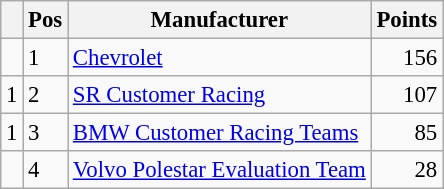<table class="wikitable" style="font-size: 95%;">
<tr>
<th></th>
<th>Pos</th>
<th>Manufacturer</th>
<th>Points</th>
</tr>
<tr>
<td align="left"></td>
<td>1</td>
<td> <a href='#'>Chevrolet</a></td>
<td align="right">156</td>
</tr>
<tr>
<td align="left"> 1</td>
<td>2</td>
<td> <a href='#'>SR Customer Racing</a></td>
<td align="right">107</td>
</tr>
<tr>
<td align="left"> 1</td>
<td>3</td>
<td> <a href='#'>BMW Customer Racing Teams</a></td>
<td align="right">85</td>
</tr>
<tr>
<td align="left"></td>
<td>4</td>
<td> <a href='#'>Volvo Polestar Evaluation Team</a></td>
<td align="right">28</td>
</tr>
</table>
